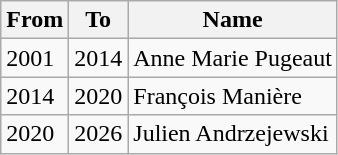<table class="wikitable">
<tr>
<th>From</th>
<th>To</th>
<th>Name</th>
</tr>
<tr>
<td>2001</td>
<td>2014</td>
<td>Anne Marie Pugeaut</td>
</tr>
<tr>
<td>2014</td>
<td>2020</td>
<td>François Manière</td>
</tr>
<tr>
<td>2020</td>
<td>2026</td>
<td>Julien Andrzejewski</td>
</tr>
</table>
